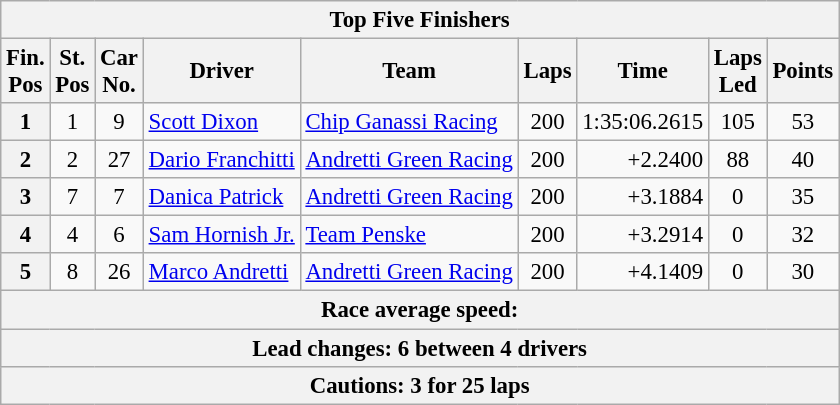<table class="wikitable" style="font-size:95%;text-align:center">
<tr>
<th colspan=9>Top Five Finishers</th>
</tr>
<tr>
<th>Fin.<br>Pos</th>
<th>St.<br>Pos</th>
<th>Car<br>No.</th>
<th>Driver</th>
<th>Team</th>
<th>Laps</th>
<th>Time</th>
<th>Laps<br>Led</th>
<th>Points</th>
</tr>
<tr>
<th>1</th>
<td>1</td>
<td>9</td>
<td style="text-align:left"> <a href='#'>Scott Dixon</a></td>
<td style="text-align:left"><a href='#'>Chip Ganassi Racing</a></td>
<td>200</td>
<td align=right>1:35:06.2615</td>
<td>105</td>
<td>53</td>
</tr>
<tr>
<th>2</th>
<td>2</td>
<td>27</td>
<td style="text-align:left"> <a href='#'>Dario Franchitti</a></td>
<td style="text-align:left"><a href='#'>Andretti Green Racing</a></td>
<td>200</td>
<td align=right>+2.2400</td>
<td>88</td>
<td>40</td>
</tr>
<tr>
<th>3</th>
<td>7</td>
<td>7</td>
<td style="text-align:left"> <a href='#'>Danica Patrick</a></td>
<td style="text-align:left"><a href='#'>Andretti Green Racing</a></td>
<td>200</td>
<td align=right>+3.1884</td>
<td>0</td>
<td>35</td>
</tr>
<tr>
<th>4</th>
<td>4</td>
<td>6</td>
<td style="text-align:left"> <a href='#'>Sam Hornish Jr.</a></td>
<td style="text-align:left"><a href='#'>Team Penske</a></td>
<td>200</td>
<td align=right>+3.2914</td>
<td>0</td>
<td>32</td>
</tr>
<tr>
<th>5</th>
<td>8</td>
<td>26</td>
<td style="text-align:left"> <a href='#'>Marco Andretti</a></td>
<td style="text-align:left"><a href='#'>Andretti Green Racing</a></td>
<td>200</td>
<td align=right>+4.1409</td>
<td>0</td>
<td>30</td>
</tr>
<tr>
<th colspan=9>Race average speed: </th>
</tr>
<tr>
<th colspan=9>Lead changes: 6 between 4 drivers</th>
</tr>
<tr>
<th colspan=9>Cautions: 3 for 25 laps</th>
</tr>
</table>
